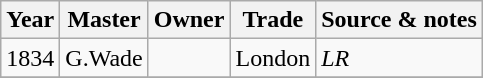<table class=" wikitable">
<tr>
<th>Year</th>
<th>Master</th>
<th>Owner</th>
<th>Trade</th>
<th>Source & notes</th>
</tr>
<tr>
<td>1834</td>
<td>G.Wade</td>
<td></td>
<td>London</td>
<td><em>LR</em></td>
</tr>
<tr>
</tr>
</table>
